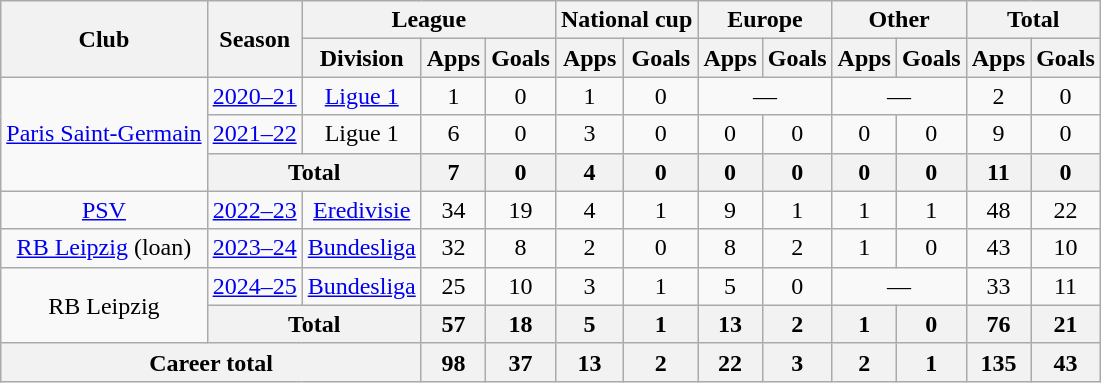<table class="wikitable" style="text-align:center">
<tr>
<th rowspan="2">Club</th>
<th rowspan="2">Season</th>
<th colspan="3">League</th>
<th colspan="2">National cup</th>
<th colspan="2">Europe</th>
<th colspan="2">Other</th>
<th colspan="2">Total</th>
</tr>
<tr>
<th>Division</th>
<th>Apps</th>
<th>Goals</th>
<th>Apps</th>
<th>Goals</th>
<th>Apps</th>
<th>Goals</th>
<th>Apps</th>
<th>Goals</th>
<th>Apps</th>
<th>Goals</th>
</tr>
<tr>
<td rowspan="3"><a href='#'>Paris Saint-Germain</a></td>
<td><a href='#'>2020–21</a></td>
<td><a href='#'>Ligue 1</a></td>
<td>1</td>
<td>0</td>
<td>1</td>
<td>0</td>
<td colspan="2">—</td>
<td colspan="2">—</td>
<td>2</td>
<td>0</td>
</tr>
<tr>
<td><a href='#'>2021–22</a></td>
<td>Ligue 1</td>
<td>6</td>
<td>0</td>
<td>3</td>
<td>0</td>
<td>0</td>
<td>0</td>
<td>0</td>
<td>0</td>
<td>9</td>
<td>0</td>
</tr>
<tr>
<th colspan="2">Total</th>
<th>7</th>
<th>0</th>
<th>4</th>
<th>0</th>
<th>0</th>
<th>0</th>
<th>0</th>
<th>0</th>
<th>11</th>
<th>0</th>
</tr>
<tr>
<td><a href='#'>PSV</a></td>
<td><a href='#'>2022–23</a></td>
<td><a href='#'>Eredivisie</a></td>
<td>34</td>
<td>19</td>
<td>4</td>
<td>1</td>
<td>9</td>
<td>1</td>
<td>1</td>
<td>1</td>
<td>48</td>
<td>22</td>
</tr>
<tr>
<td><a href='#'>RB Leipzig</a> (loan)</td>
<td><a href='#'>2023–24</a></td>
<td><a href='#'>Bundesliga</a></td>
<td>32</td>
<td>8</td>
<td>2</td>
<td>0</td>
<td>8</td>
<td>2</td>
<td>1</td>
<td>0</td>
<td>43</td>
<td>10</td>
</tr>
<tr>
<td rowspan="2">RB Leipzig</td>
<td><a href='#'>2024–25</a></td>
<td><a href='#'>Bundesliga</a></td>
<td>25</td>
<td>10</td>
<td>3</td>
<td>1</td>
<td>5</td>
<td>0</td>
<td colspan="2">—</td>
<td>33</td>
<td>11</td>
</tr>
<tr>
<th colspan="2">Total</th>
<th>57</th>
<th>18</th>
<th>5</th>
<th>1</th>
<th>13</th>
<th>2</th>
<th>1</th>
<th>0</th>
<th>76</th>
<th>21</th>
</tr>
<tr>
<th colspan="3">Career total</th>
<th>98</th>
<th>37</th>
<th>13</th>
<th>2</th>
<th>22</th>
<th>3</th>
<th>2</th>
<th>1</th>
<th>135</th>
<th>43</th>
</tr>
</table>
